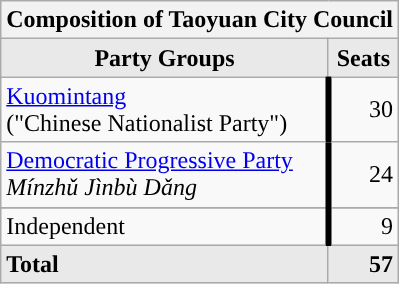<table class="wikitable">
<tr>
<th colspan="2">Composition of Taoyuan City Council</th>
</tr>
<tr>
<th style="background-color:#E9E9E9" align=left>Party Groups</th>
<th style="background-color:#E9E9E9" align=right>Seats</th>
</tr>
<tr>
<td style="border-right:4px solid "><a href='#'>Kuomintang</a><br>("Chinese Nationalist Party")</td>
<td align="right">30</td>
</tr>
<tr>
<td style="border-right:4px solid "><a href='#'>Democratic Progressive Party</a><br><em>Mínzhǔ Jìnbù Dǎng</em></td>
<td align="right">24</td>
</tr>
<tr>
</tr>
<tr>
<td style="border-right:4px solid ">Independent</td>
<td align="right">9</td>
</tr>
<tr>
<td align=left style="background-color:#E9E9E9" align=left><strong>Total</strong></td>
<td style="background-color:#E9E9E9" align=right><strong>57</strong></td>
</tr>
</table>
